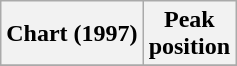<table class="wikitable plainrowheaders" style="text-align:center">
<tr>
<th>Chart (1997)</th>
<th>Peak<br>position</th>
</tr>
<tr>
</tr>
</table>
